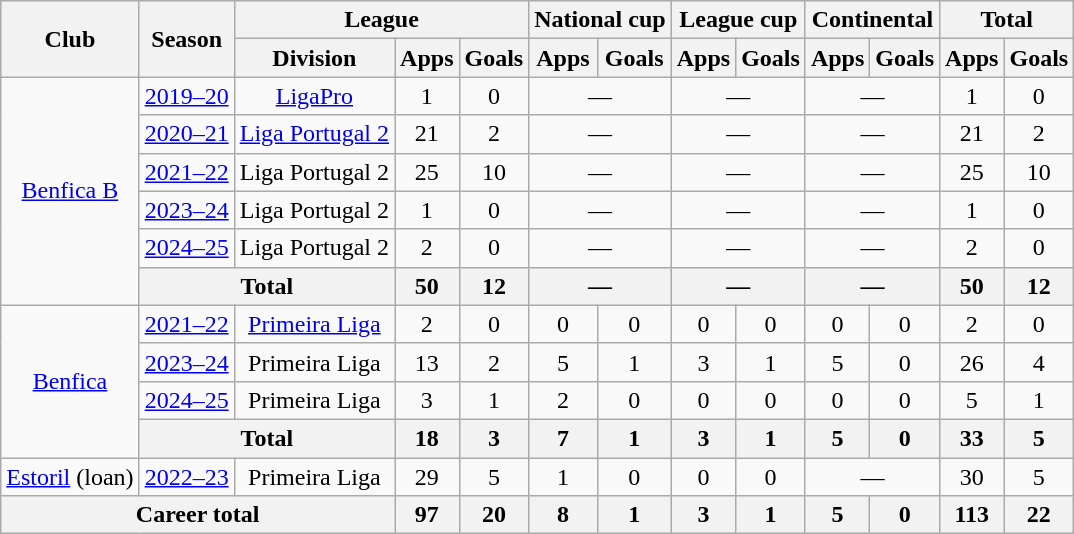<table class="wikitable" style="text-align: center">
<tr>
<th rowspan="2">Club</th>
<th rowspan="2">Season</th>
<th colspan="3">League</th>
<th colspan="2">National cup</th>
<th colspan="2">League cup</th>
<th colspan="2">Continental</th>
<th colspan="2">Total</th>
</tr>
<tr>
<th>Division</th>
<th>Apps</th>
<th>Goals</th>
<th>Apps</th>
<th>Goals</th>
<th>Apps</th>
<th>Goals</th>
<th>Apps</th>
<th>Goals</th>
<th>Apps</th>
<th>Goals</th>
</tr>
<tr>
<td rowspan="6"><a href='#'>Benfica B</a></td>
<td><a href='#'>2019–20</a></td>
<td><a href='#'>LigaPro</a></td>
<td>1</td>
<td>0</td>
<td colspan="2">—</td>
<td colspan="2">—</td>
<td colspan="2">—</td>
<td>1</td>
<td>0</td>
</tr>
<tr>
<td><a href='#'>2020–21</a></td>
<td><a href='#'>Liga Portugal 2</a></td>
<td>21</td>
<td>2</td>
<td colspan="2">—</td>
<td colspan="2">—</td>
<td colspan="2">—</td>
<td>21</td>
<td>2</td>
</tr>
<tr>
<td><a href='#'>2021–22</a></td>
<td>Liga Portugal 2</td>
<td>25</td>
<td>10</td>
<td colspan="2">—</td>
<td colspan="2">—</td>
<td colspan="2">—</td>
<td>25</td>
<td>10</td>
</tr>
<tr>
<td><a href='#'>2023–24</a></td>
<td>Liga Portugal 2</td>
<td>1</td>
<td>0</td>
<td colspan="2">—</td>
<td colspan="2">—</td>
<td colspan="2">—</td>
<td>1</td>
<td>0</td>
</tr>
<tr>
<td><a href='#'>2024–25</a></td>
<td>Liga Portugal 2</td>
<td>2</td>
<td>0</td>
<td colspan="2">—</td>
<td colspan="2">—</td>
<td colspan="2">—</td>
<td>2</td>
<td>0</td>
</tr>
<tr>
<th colspan="2">Total</th>
<th>50</th>
<th>12</th>
<th colspan="2">—</th>
<th colspan="2">—</th>
<th colspan="2">—</th>
<th>50</th>
<th>12</th>
</tr>
<tr>
<td rowspan="4"><a href='#'>Benfica</a></td>
<td><a href='#'>2021–22</a></td>
<td><a href='#'>Primeira Liga</a></td>
<td>2</td>
<td>0</td>
<td>0</td>
<td>0</td>
<td>0</td>
<td>0</td>
<td>0</td>
<td>0</td>
<td>2</td>
<td>0</td>
</tr>
<tr>
<td><a href='#'>2023–24</a></td>
<td>Primeira Liga</td>
<td>13</td>
<td>2</td>
<td>5</td>
<td>1</td>
<td>3</td>
<td>1</td>
<td>5</td>
<td>0</td>
<td>26</td>
<td>4</td>
</tr>
<tr>
<td><a href='#'>2024–25</a></td>
<td>Primeira Liga</td>
<td>3</td>
<td>1</td>
<td>2</td>
<td>0</td>
<td>0</td>
<td>0</td>
<td>0</td>
<td>0</td>
<td>5</td>
<td>1</td>
</tr>
<tr>
<th colspan="2">Total</th>
<th>18</th>
<th>3</th>
<th>7</th>
<th>1</th>
<th>3</th>
<th>1</th>
<th>5</th>
<th>0</th>
<th>33</th>
<th>5</th>
</tr>
<tr>
<td><a href='#'>Estoril</a> (loan)</td>
<td><a href='#'>2022–23</a></td>
<td>Primeira Liga</td>
<td>29</td>
<td>5</td>
<td>1</td>
<td>0</td>
<td>0</td>
<td>0</td>
<td colspan="2">—</td>
<td>30</td>
<td>5</td>
</tr>
<tr>
<th colspan="3"><strong>Career total</strong></th>
<th>97</th>
<th>20</th>
<th>8</th>
<th>1</th>
<th>3</th>
<th>1</th>
<th>5</th>
<th>0</th>
<th>113</th>
<th>22</th>
</tr>
</table>
